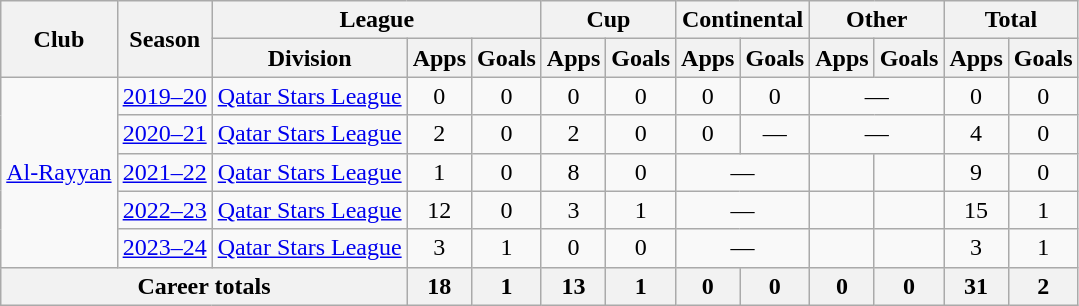<table class="wikitable" style="text-align: center">
<tr>
<th rowspan="2">Club</th>
<th rowspan="2">Season</th>
<th colspan="3">League</th>
<th colspan="2">Cup</th>
<th colspan="2">Continental</th>
<th colspan="2">Other</th>
<th colspan="2">Total</th>
</tr>
<tr>
<th>Division</th>
<th>Apps</th>
<th>Goals</th>
<th>Apps</th>
<th>Goals</th>
<th>Apps</th>
<th>Goals</th>
<th>Apps</th>
<th>Goals</th>
<th>Apps</th>
<th>Goals</th>
</tr>
<tr>
<td rowspan="5"><a href='#'>Al-Rayyan</a></td>
<td><a href='#'>2019–20</a></td>
<td><a href='#'>Qatar Stars League</a></td>
<td>0</td>
<td>0</td>
<td>0</td>
<td>0</td>
<td>0</td>
<td>0</td>
<td colspan="2">—</td>
<td>0</td>
<td>0</td>
</tr>
<tr>
<td><a href='#'>2020–21</a></td>
<td><a href='#'>Qatar Stars League</a></td>
<td>2</td>
<td>0</td>
<td>2</td>
<td>0</td>
<td>0</td>
<td 0>—</td>
<td colspan="2">—</td>
<td>4</td>
<td>0</td>
</tr>
<tr>
<td><a href='#'>2021–22</a></td>
<td><a href='#'>Qatar Stars League</a></td>
<td>1</td>
<td>0</td>
<td>8</td>
<td>0</td>
<td colspan="2">—</td>
<td></td>
<td></td>
<td>9</td>
<td>0</td>
</tr>
<tr>
<td><a href='#'>2022–23</a></td>
<td><a href='#'>Qatar Stars League</a></td>
<td>12</td>
<td>0</td>
<td>3</td>
<td>1</td>
<td colspan="2">—</td>
<td></td>
<td></td>
<td>15</td>
<td>1</td>
</tr>
<tr>
<td><a href='#'>2023–24</a></td>
<td><a href='#'>Qatar Stars League</a></td>
<td>3</td>
<td>1</td>
<td>0</td>
<td>0</td>
<td colspan="2">—</td>
<td></td>
<td></td>
<td>3</td>
<td>1</td>
</tr>
<tr>
<th colspan="3">Career totals</th>
<th>18</th>
<th>1</th>
<th>13</th>
<th>1</th>
<th>0</th>
<th>0</th>
<th>0</th>
<th>0</th>
<th>31</th>
<th>2</th>
</tr>
</table>
